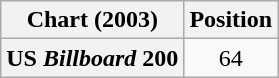<table class="wikitable plainrowheaders" style="text-align:center">
<tr>
<th scope="col">Chart (2003)</th>
<th scope="col">Position</th>
</tr>
<tr>
<th scope="row">US <em>Billboard</em> 200</th>
<td>64</td>
</tr>
</table>
